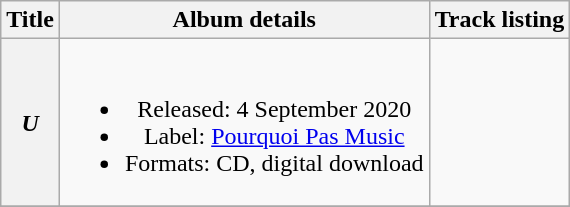<table class="wikitable plainrowheaders" style="text-align:center;">
<tr>
<th scope="col">Title</th>
<th scope="col">Album details</th>
<th scope="col">Track listing</th>
</tr>
<tr>
<th scope="row"><em>U</em></th>
<td><br><ul><li>Released: 4 September 2020</li><li>Label: <a href='#'>Pourquoi Pas Music</a></li><li>Formats: CD, digital download</li></ul></td>
<td><br></td>
</tr>
<tr>
</tr>
</table>
